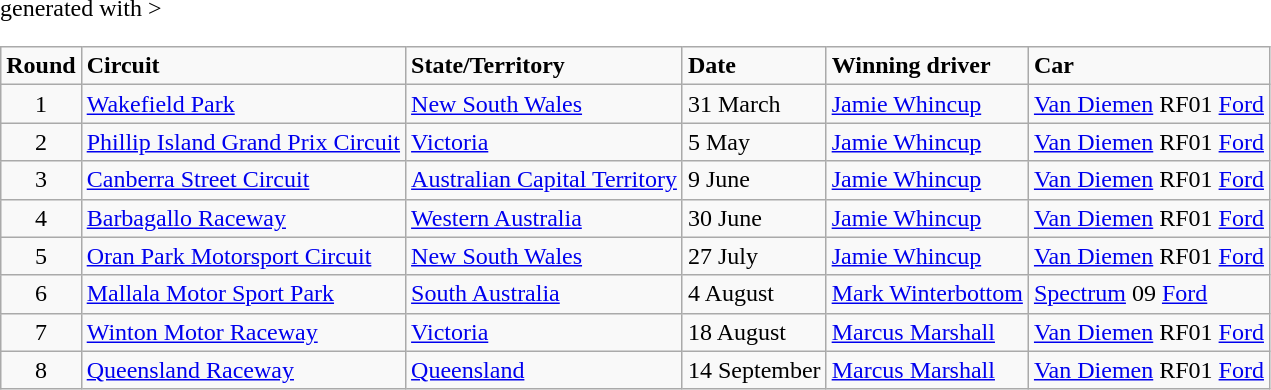<table class="wikitable" <hiddentext>generated with >
<tr style="font-weight:bold">
<td align="center">Round</td>
<td>Circuit</td>
<td>State/Territory</td>
<td>Date</td>
<td>Winning driver</td>
<td>Car</td>
</tr>
<tr>
<td height="14" align="center">1</td>
<td><a href='#'>Wakefield Park</a></td>
<td><a href='#'>New South Wales</a></td>
<td>31 March</td>
<td><a href='#'>Jamie Whincup</a></td>
<td><a href='#'>Van Diemen</a> RF01 <a href='#'>Ford</a></td>
</tr>
<tr>
<td height="14" align="center">2</td>
<td><a href='#'>Phillip Island Grand Prix Circuit</a></td>
<td><a href='#'>Victoria</a></td>
<td>5 May</td>
<td><a href='#'>Jamie Whincup</a></td>
<td><a href='#'>Van Diemen</a> RF01 <a href='#'>Ford</a></td>
</tr>
<tr>
<td height="14" align="center">3</td>
<td><a href='#'>Canberra Street Circuit</a></td>
<td><a href='#'>Australian Capital Territory</a></td>
<td>9 June</td>
<td><a href='#'>Jamie Whincup</a></td>
<td><a href='#'>Van Diemen</a> RF01 <a href='#'>Ford</a></td>
</tr>
<tr>
<td height="14" align="center">4</td>
<td><a href='#'>Barbagallo Raceway</a></td>
<td><a href='#'>Western Australia</a></td>
<td>30 June</td>
<td><a href='#'>Jamie Whincup</a></td>
<td><a href='#'>Van Diemen</a> RF01 <a href='#'>Ford</a></td>
</tr>
<tr>
<td height="14" align="center">5</td>
<td><a href='#'>Oran Park Motorsport Circuit</a></td>
<td><a href='#'>New South Wales</a></td>
<td>27 July</td>
<td><a href='#'>Jamie Whincup</a></td>
<td><a href='#'>Van Diemen</a> RF01 <a href='#'>Ford</a></td>
</tr>
<tr>
<td height="14" align="center">6</td>
<td><a href='#'>Mallala Motor Sport Park</a></td>
<td><a href='#'>South Australia</a></td>
<td>4 August</td>
<td><a href='#'>Mark Winterbottom</a></td>
<td><a href='#'>Spectrum</a> 09  <a href='#'>Ford</a></td>
</tr>
<tr>
<td height="14" align="center">7</td>
<td><a href='#'>Winton Motor Raceway</a></td>
<td><a href='#'>Victoria</a></td>
<td>18 August</td>
<td><a href='#'>Marcus Marshall</a></td>
<td><a href='#'>Van Diemen</a> RF01 <a href='#'>Ford</a></td>
</tr>
<tr>
<td height="14" align="center">8</td>
<td><a href='#'>Queensland Raceway</a></td>
<td><a href='#'>Queensland</a></td>
<td>14 September</td>
<td><a href='#'>Marcus Marshall</a></td>
<td><a href='#'>Van Diemen</a> RF01 <a href='#'>Ford</a></td>
</tr>
</table>
